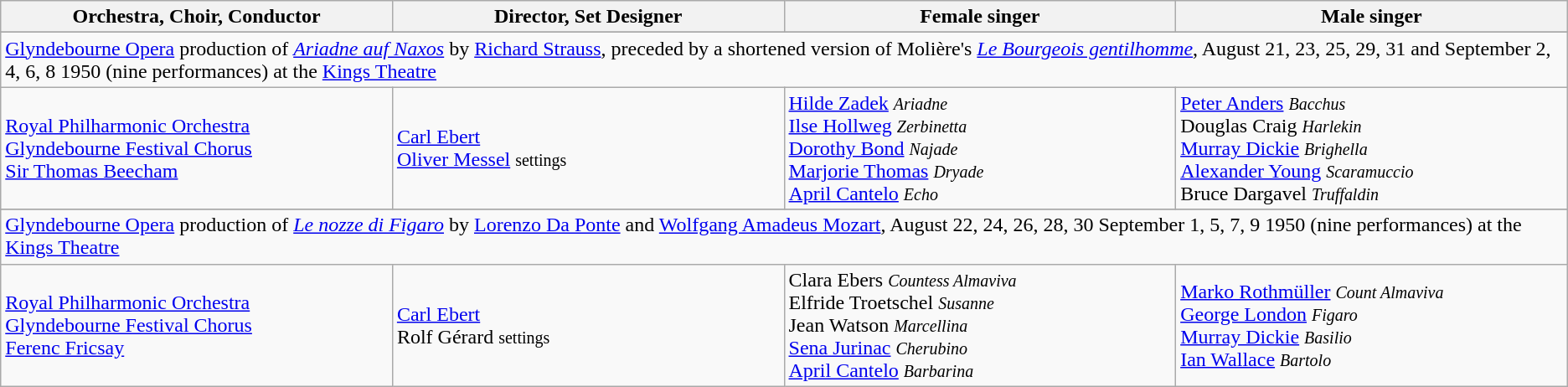<table class="wikitable toptextcells">
<tr class="hintergrundfarbe5">
<th style="width:25%;">Orchestra, Choir, Conductor</th>
<th style="width:25%;">Director, Set Designer</th>
<th style="width:25%;">Female singer</th>
<th style="width:25%;">Male singer</th>
</tr>
<tr>
</tr>
<tr class="hintergrundfarbe8">
<td colspan="9"><a href='#'>Glyndebourne Opera</a> production of <em><a href='#'>Ariadne auf Naxos</a></em> by <a href='#'>Richard Strauss</a>, preceded by a shortened version of Molière's <em><a href='#'>Le Bourgeois gentilhomme</a></em>, August 21, 23, 25, 29, 31 and September 2, 4, 6, 8 1950 (nine performances) at the <a href='#'>Kings Theatre</a></td>
</tr>
<tr>
<td><a href='#'>Royal Philharmonic Orchestra</a><br><a href='#'>Glyndebourne Festival Chorus</a><br><a href='#'>Sir Thomas Beecham</a></td>
<td><a href='#'>Carl Ebert</a><br><a href='#'>Oliver Messel</a> <small>settings</small></td>
<td><a href='#'>Hilde Zadek</a> <small><em>Ariadne</em></small><br><a href='#'>Ilse Hollweg</a> <small><em>Zerbinetta</em></small><br><a href='#'>Dorothy Bond</a> <small><em>Najade</em></small><br><a href='#'>Marjorie Thomas</a> <small><em>Dryade</em></small><br><a href='#'>April Cantelo</a> <small><em>Echo</em></small></td>
<td><a href='#'>Peter Anders</a> <small><em>Bacchus</em></small><br>Douglas Craig <small><em>Harlekin</em></small><br><a href='#'>Murray Dickie</a> <small><em>Brighella</em></small><br><a href='#'>Alexander Young</a> <small><em>Scaramuccio</em></small><br>Bruce Dargavel <small><em>Truffaldin</em></small></td>
</tr>
<tr>
</tr>
<tr class="hintergrundfarbe8">
<td colspan="9"><a href='#'>Glyndebourne Opera</a> production of <em><a href='#'>Le nozze di Figaro</a></em> by <a href='#'>Lorenzo Da Ponte</a> and <a href='#'>Wolfgang Amadeus Mozart</a>, August 22, 24, 26, 28, 30 September 1, 5, 7, 9 1950 (nine performances) at the <a href='#'>Kings Theatre</a></td>
</tr>
<tr>
<td><a href='#'>Royal Philharmonic Orchestra</a><br><a href='#'>Glyndebourne Festival Chorus</a><br><a href='#'>Ferenc Fricsay</a></td>
<td><a href='#'>Carl Ebert</a><br>Rolf Gérard <small>settings</small></td>
<td>Clara Ebers <small><em>Countess Almaviva</em></small><br>Elfride Troetschel <small><em>Susanne</em></small><br>Jean Watson <small><em>Marcellina</em></small><br><a href='#'>Sena Jurinac</a> <small><em>Cherubino</em></small><br><a href='#'>April Cantelo</a> <small><em>Barbarina</em></small></td>
<td><a href='#'>Marko Rothmüller</a> <small><em> Count Almaviva</em></small><br><a href='#'>George London</a> <small><em>Figaro</em></small><br><a href='#'>Murray Dickie</a> <small><em>Basilio</em></small><br><a href='#'>Ian Wallace</a> <small><em>Bartolo</em></small></td>
</tr>
</table>
